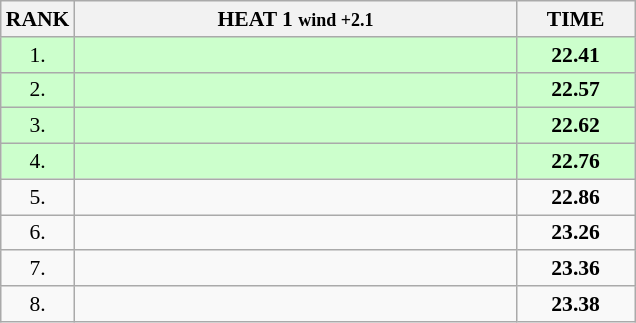<table class="wikitable" style="border-collapse: collapse; font-size: 90%;">
<tr>
<th>RANK</th>
<th style="width: 20em">HEAT 1 <small>wind +2.1</small></th>
<th style="width: 5em">TIME</th>
</tr>
<tr style="background:#ccffcc;">
<td align="center">1.</td>
<td></td>
<td align="center"><strong>22.41</strong></td>
</tr>
<tr style="background:#ccffcc;">
<td align="center">2.</td>
<td></td>
<td align="center"><strong>22.57</strong></td>
</tr>
<tr style="background:#ccffcc;">
<td align="center">3.</td>
<td></td>
<td align="center"><strong>22.62</strong></td>
</tr>
<tr style="background:#ccffcc;">
<td align="center">4.</td>
<td></td>
<td align="center"><strong>22.76</strong></td>
</tr>
<tr>
<td align="center">5.</td>
<td></td>
<td align="center"><strong>22.86</strong></td>
</tr>
<tr>
<td align="center">6.</td>
<td></td>
<td align="center"><strong>23.26</strong></td>
</tr>
<tr>
<td align="center">7.</td>
<td></td>
<td align="center"><strong>23.36</strong></td>
</tr>
<tr>
<td align="center">8.</td>
<td></td>
<td align="center"><strong>23.38</strong></td>
</tr>
</table>
